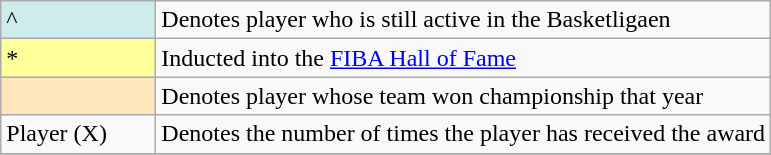<table class="wikitable">
<tr>
<td style="background-color:#CFECEC; width:6em">^</td>
<td>Denotes player who is still active in the Basketligaen</td>
</tr>
<tr>
<td style="background-color:#FFFF99; width:6em">*</td>
<td>Inducted into the <a href='#'>FIBA Hall of Fame</a></td>
</tr>
<tr>
<td style="background-color:#FFE6BD; border:1px solid #aaaaaa; width:6em"></td>
<td>Denotes player whose team won championship that year</td>
</tr>
<tr>
<td>Player (X)</td>
<td>Denotes the number of times the player has received the award</td>
</tr>
<tr>
</tr>
</table>
